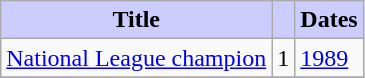<table class="wikitable">
<tr>
<th style="background:#ccf;">Title</th>
<th style="background:#ccf;"></th>
<th style="background:#ccf;">Dates</th>
</tr>
<tr>
<td><a href='#'>National League champion</a></td>
<td style="text-align:center;">1</td>
<td><a href='#'>1989</a></td>
</tr>
<tr>
</tr>
</table>
